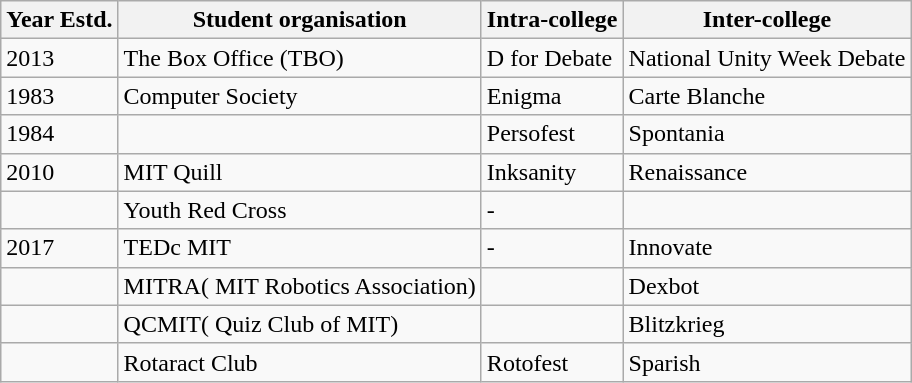<table class="wikitable">
<tr>
<th>Year Estd.</th>
<th>Student organisation</th>
<th>Intra-college</th>
<th>Inter-college</th>
</tr>
<tr>
<td>2013</td>
<td>The Box Office (TBO)</td>
<td>D for Debate</td>
<td>National Unity Week Debate</td>
</tr>
<tr>
<td>1983</td>
<td>Computer Society</td>
<td>Enigma</td>
<td>Carte Blanche</td>
</tr>
<tr>
<td>1984</td>
<td></td>
<td>Persofest</td>
<td>Spontania</td>
</tr>
<tr>
<td>2010</td>
<td>MIT Quill</td>
<td>Inksanity</td>
<td>Renaissance</td>
</tr>
<tr>
<td></td>
<td>Youth Red Cross</td>
<td>-</td>
<td Vricham></td>
</tr>
<tr>
<td>2017</td>
<td>TEDc MIT</td>
<td>-</td>
<td>Innovate</td>
</tr>
<tr>
<td></td>
<td>MITRA( MIT Robotics Association)</td>
<td></td>
<td>Dexbot</td>
</tr>
<tr>
<td></td>
<td>QCMIT( Quiz Club of MIT)</td>
<td></td>
<td>Blitzkrieg</td>
</tr>
<tr>
<td></td>
<td>Rotaract Club</td>
<td>Rotofest</td>
<td>Sparish</td>
</tr>
</table>
